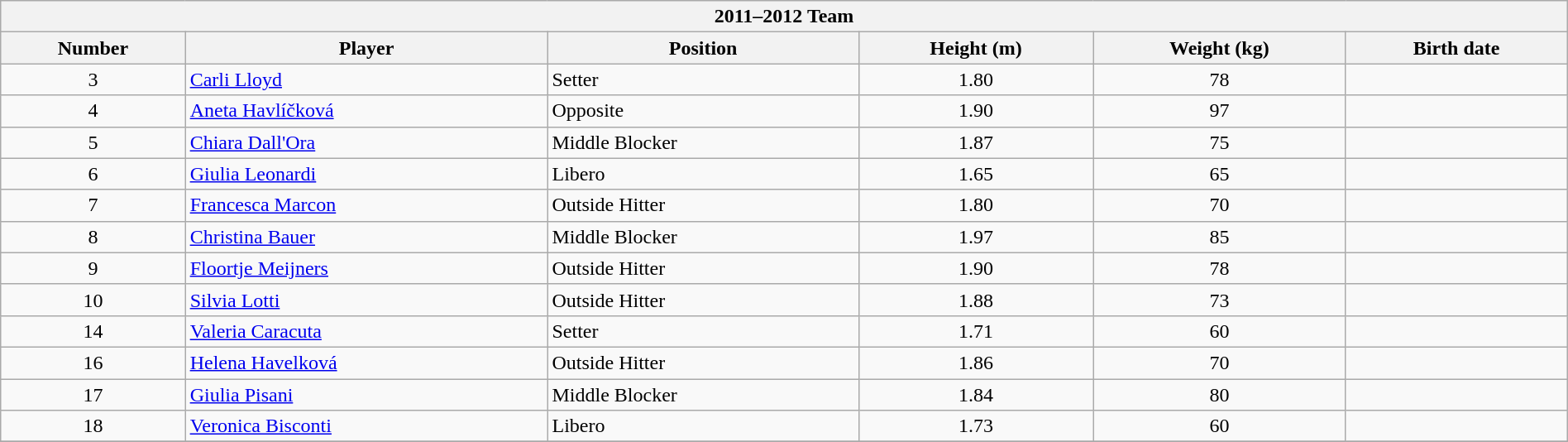<table class="wikitable" style="width:100%;">
<tr>
<th colspan=6><strong>2011–2012 Team</strong></th>
</tr>
<tr>
<th>Number</th>
<th>Player</th>
<th>Position</th>
<th>Height (m)</th>
<th>Weight (kg)</th>
<th>Birth date</th>
</tr>
<tr>
<td align=center>3</td>
<td> <a href='#'>Carli Lloyd</a></td>
<td>Setter</td>
<td align=center>1.80</td>
<td align=center>78</td>
<td></td>
</tr>
<tr>
<td align=center>4</td>
<td> <a href='#'>Aneta Havlíčková</a></td>
<td>Opposite</td>
<td align=center>1.90</td>
<td align=center>97</td>
<td></td>
</tr>
<tr>
<td align=center>5</td>
<td> <a href='#'>Chiara Dall'Ora</a></td>
<td>Middle Blocker</td>
<td align=center>1.87</td>
<td align=center>75</td>
<td></td>
</tr>
<tr>
<td align=center>6</td>
<td> <a href='#'>Giulia Leonardi</a></td>
<td>Libero</td>
<td align=center>1.65</td>
<td align=center>65</td>
<td></td>
</tr>
<tr>
<td align=center>7</td>
<td> <a href='#'>Francesca Marcon</a></td>
<td>Outside Hitter</td>
<td align=center>1.80</td>
<td align=center>70</td>
<td></td>
</tr>
<tr>
<td align=center>8</td>
<td> <a href='#'>Christina Bauer</a></td>
<td>Middle Blocker</td>
<td align=center>1.97</td>
<td align=center>85</td>
<td></td>
</tr>
<tr>
<td align=center>9</td>
<td> <a href='#'>Floortje Meijners</a></td>
<td>Outside Hitter</td>
<td align=center>1.90</td>
<td align=center>78</td>
<td></td>
</tr>
<tr>
<td align=center>10</td>
<td> <a href='#'>Silvia Lotti</a></td>
<td>Outside Hitter</td>
<td align=center>1.88</td>
<td align=center>73</td>
<td></td>
</tr>
<tr>
<td align=center>14</td>
<td> <a href='#'>Valeria Caracuta</a></td>
<td>Setter</td>
<td align=center>1.71</td>
<td align=center>60</td>
<td></td>
</tr>
<tr>
<td align=center>16</td>
<td> <a href='#'>Helena Havelková</a></td>
<td>Outside Hitter</td>
<td align=center>1.86</td>
<td align=center>70</td>
<td></td>
</tr>
<tr>
<td align=center>17</td>
<td> <a href='#'>Giulia Pisani</a></td>
<td>Middle Blocker</td>
<td align=center>1.84</td>
<td align=center>80</td>
<td></td>
</tr>
<tr>
<td align=center>18</td>
<td> <a href='#'>Veronica Bisconti</a></td>
<td>Libero</td>
<td align=center>1.73</td>
<td align=center>60</td>
<td></td>
</tr>
<tr>
</tr>
</table>
